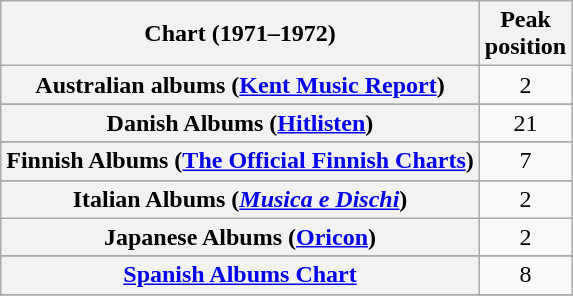<table class="wikitable sortable plainrowheaders" style="text-align:center">
<tr>
<th>Chart (1971–1972)</th>
<th>Peak<br>position</th>
</tr>
<tr>
<th scope="row">Australian albums (<a href='#'>Kent Music Report</a>)</th>
<td align="center">2</td>
</tr>
<tr>
</tr>
<tr>
<th scope="row">Danish Albums (<a href='#'>Hitlisten</a>)</th>
<td align="center">21</td>
</tr>
<tr>
</tr>
<tr>
<th scope="row">Finnish Albums (<a href='#'>The Official Finnish Charts</a>)</th>
<td align="center">7</td>
</tr>
<tr>
</tr>
<tr>
<th scope="row">Italian Albums (<em><a href='#'>Musica e Dischi</a></em>)</th>
<td align="center">2</td>
</tr>
<tr>
<th scope="row">Japanese Albums (<a href='#'>Oricon</a>)</th>
<td align="center">2</td>
</tr>
<tr>
</tr>
<tr>
<th scope="row"><a href='#'>Spanish Albums Chart</a></th>
<td align="center">8</td>
</tr>
<tr>
</tr>
<tr>
</tr>
</table>
